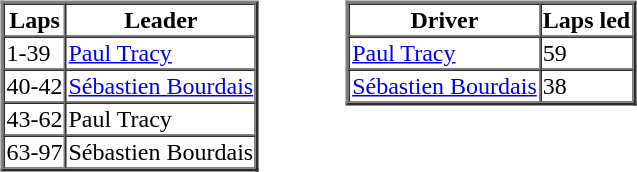<table>
<tr>
<td valign="top"><br><table border=2 cellspacing=0>
<tr>
<th>Laps</th>
<th>Leader</th>
</tr>
<tr>
<td>1-39</td>
<td><a href='#'>Paul Tracy</a></td>
</tr>
<tr>
<td>40-42</td>
<td><a href='#'>Sébastien Bourdais</a></td>
</tr>
<tr>
<td>43-62</td>
<td>Paul Tracy</td>
</tr>
<tr>
<td>63-97</td>
<td>Sébastien Bourdais</td>
</tr>
</table>
</td>
<td width="50"> </td>
<td valign="top"><br><table border=2 cellspacing=0>
<tr>
<th>Driver</th>
<th>Laps led</th>
</tr>
<tr>
<td><a href='#'>Paul Tracy</a></td>
<td>59</td>
</tr>
<tr>
<td><a href='#'>Sébastien Bourdais</a></td>
<td>38</td>
</tr>
</table>
</td>
</tr>
</table>
